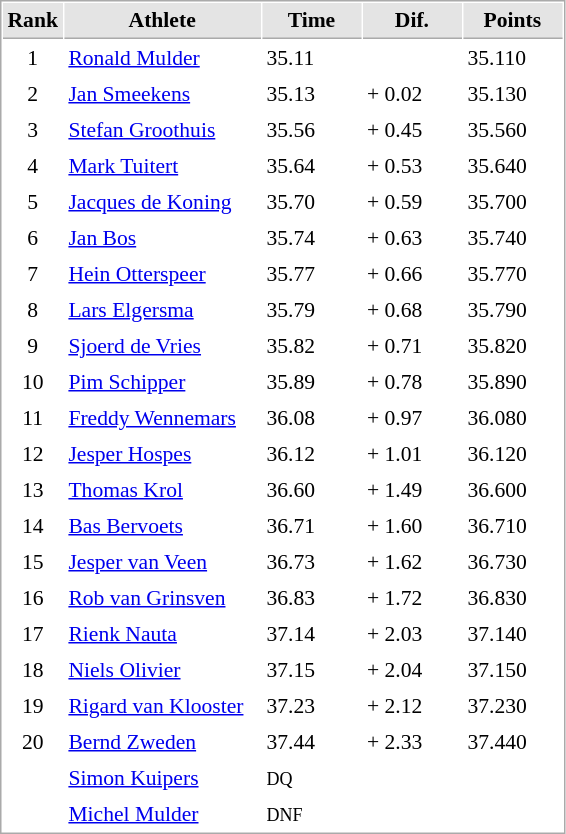<table cellspacing="1" cellpadding="3" style="border:1px solid #AAAAAA;font-size:90%">
<tr bgcolor="#E4E4E4">
<th style="border-bottom:1px solid #AAAAAA" width=15>Rank</th>
<th style="border-bottom:1px solid #AAAAAA" width=125>Athlete</th>
<th style="border-bottom:1px solid #AAAAAA" width=60>Time</th>
<th style="border-bottom:1px solid #AAAAAA" width=60>Dif.</th>
<th style="border-bottom:1px solid #AAAAAA" width=60>Points</th>
</tr>
<tr>
<td align=center>1</td>
<td><a href='#'>Ronald Mulder</a></td>
<td>35.11</td>
<td></td>
<td>35.110</td>
</tr>
<tr>
<td align=center>2</td>
<td><a href='#'>Jan Smeekens</a></td>
<td>35.13</td>
<td>+ 0.02</td>
<td>35.130</td>
</tr>
<tr>
<td align=center>3</td>
<td><a href='#'>Stefan Groothuis</a></td>
<td>35.56</td>
<td>+ 0.45</td>
<td>35.560</td>
</tr>
<tr>
<td align=center>4</td>
<td><a href='#'>Mark Tuitert</a></td>
<td>35.64</td>
<td>+ 0.53</td>
<td>35.640</td>
</tr>
<tr>
<td align=center>5</td>
<td><a href='#'>Jacques de Koning</a></td>
<td>35.70</td>
<td>+ 0.59</td>
<td>35.700</td>
</tr>
<tr>
<td align=center>6</td>
<td><a href='#'>Jan Bos</a></td>
<td>35.74</td>
<td>+ 0.63</td>
<td>35.740</td>
</tr>
<tr>
<td align=center>7</td>
<td><a href='#'>Hein Otterspeer</a></td>
<td>35.77</td>
<td>+ 0.66</td>
<td>35.770</td>
</tr>
<tr>
<td align=center>8</td>
<td><a href='#'>Lars Elgersma</a></td>
<td>35.79</td>
<td>+ 0.68</td>
<td>35.790</td>
</tr>
<tr>
<td align=center>9</td>
<td><a href='#'>Sjoerd de Vries</a></td>
<td>35.82</td>
<td>+ 0.71</td>
<td>35.820</td>
</tr>
<tr>
<td align=center>10</td>
<td><a href='#'>Pim Schipper</a></td>
<td>35.89</td>
<td>+ 0.78</td>
<td>35.890</td>
</tr>
<tr>
<td align=center>11</td>
<td><a href='#'>Freddy Wennemars</a></td>
<td>36.08</td>
<td>+ 0.97</td>
<td>36.080</td>
</tr>
<tr>
<td align=center>12</td>
<td><a href='#'>Jesper Hospes</a></td>
<td>36.12</td>
<td>+ 1.01</td>
<td>36.120</td>
</tr>
<tr>
<td align=center>13</td>
<td><a href='#'>Thomas Krol</a></td>
<td>36.60</td>
<td>+ 1.49</td>
<td>36.600</td>
</tr>
<tr>
<td align=center>14</td>
<td><a href='#'>Bas Bervoets</a></td>
<td>36.71</td>
<td>+ 1.60</td>
<td>36.710</td>
</tr>
<tr>
<td align=center>15</td>
<td><a href='#'>Jesper van Veen</a></td>
<td>36.73</td>
<td>+ 1.62</td>
<td>36.730</td>
</tr>
<tr>
<td align=center>16</td>
<td><a href='#'>Rob van Grinsven</a></td>
<td>36.83</td>
<td>+ 1.72</td>
<td>36.830</td>
</tr>
<tr>
<td align=center>17</td>
<td><a href='#'>Rienk Nauta</a></td>
<td>37.14</td>
<td>+ 2.03</td>
<td>37.140</td>
</tr>
<tr>
<td align=center>18</td>
<td><a href='#'>Niels Olivier</a></td>
<td>37.15</td>
<td>+ 2.04</td>
<td>37.150</td>
</tr>
<tr>
<td align=center>19</td>
<td><a href='#'>Rigard van Klooster</a></td>
<td>37.23</td>
<td>+ 2.12</td>
<td>37.230</td>
</tr>
<tr>
<td align=center>20</td>
<td><a href='#'>Bernd Zweden</a></td>
<td>37.44</td>
<td>+ 2.33</td>
<td>37.440</td>
</tr>
<tr>
<td align=center></td>
<td><a href='#'>Simon Kuipers</a></td>
<td><small>DQ</small></td>
<td></td>
<td></td>
</tr>
<tr>
<td align=center></td>
<td><a href='#'>Michel Mulder</a></td>
<td><small>DNF</small></td>
<td></td>
<td></td>
</tr>
</table>
